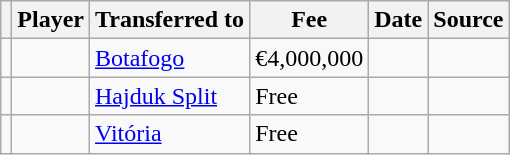<table class="wikitable plainrowheaders sortable">
<tr>
<th></th>
<th scope="col">Player</th>
<th>Transferred to</th>
<th style="width: 65px;">Fee</th>
<th scope="col">Date</th>
<th scope="col">Source</th>
</tr>
<tr>
<td align="center"></td>
<td></td>
<td> <a href='#'>Botafogo</a></td>
<td>€4,000,000</td>
<td></td>
<td></td>
</tr>
<tr>
<td align="center"></td>
<td></td>
<td> <a href='#'>Hajduk Split</a></td>
<td>Free</td>
<td></td>
<td></td>
</tr>
<tr>
<td align="center"></td>
<td></td>
<td> <a href='#'>Vitória</a></td>
<td>Free</td>
<td></td>
<td></td>
</tr>
</table>
